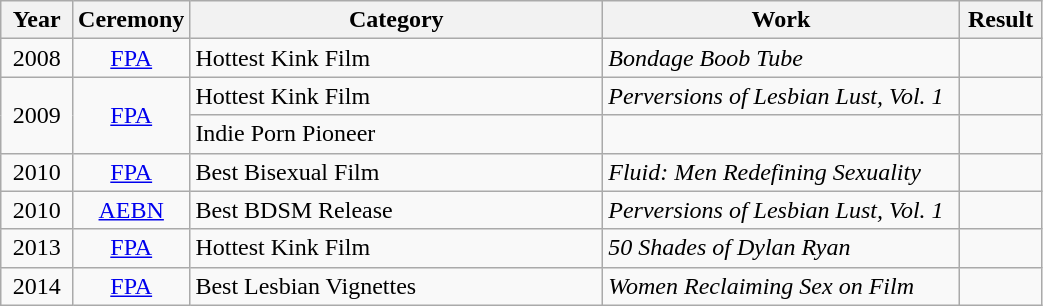<table class="wikitable" style="width:55%;">
<tr>
<th style="width:7%;">Year</th>
<th style="width:7%;">Ceremony</th>
<th style="width:42%;">Category</th>
<th style="width:36%;">Work</th>
<th style="width:8%;">Result</th>
</tr>
<tr>
<td rowspan=1 align=center>2008</td>
<td align=center><a href='#'>FPA</a></td>
<td>Hottest Kink Film</td>
<td><em>Bondage Boob Tube</em></td>
<td></td>
</tr>
<tr>
<td rowspan=2 align=center>2009</td>
<td rowspan=2 align=center><a href='#'>FPA</a></td>
<td>Hottest Kink Film</td>
<td><em>Perversions of Lesbian Lust, Vol. 1</em></td>
<td></td>
</tr>
<tr>
<td>Indie Porn Pioneer</td>
<td></td>
<td></td>
</tr>
<tr>
<td rowspan=1 align=center>2010</td>
<td align=center><a href='#'>FPA</a></td>
<td>Best Bisexual Film</td>
<td><em>Fluid: Men Redefining Sexuality</em></td>
<td></td>
</tr>
<tr>
<td rowspan=1 align=center>2010</td>
<td align=center><a href='#'>AEBN</a></td>
<td>Best BDSM Release</td>
<td><em>Perversions of Lesbian Lust, Vol. 1</em></td>
<td></td>
</tr>
<tr>
<td align=center>2013</td>
<td align=center><a href='#'>FPA</a></td>
<td>Hottest Kink Film</td>
<td><em>50 Shades of Dylan Ryan</em></td>
<td></td>
</tr>
<tr>
<td align=center>2014</td>
<td align=center><a href='#'>FPA</a></td>
<td>Best Lesbian Vignettes</td>
<td><em>Women Reclaiming Sex on Film</em></td>
<td></td>
</tr>
</table>
